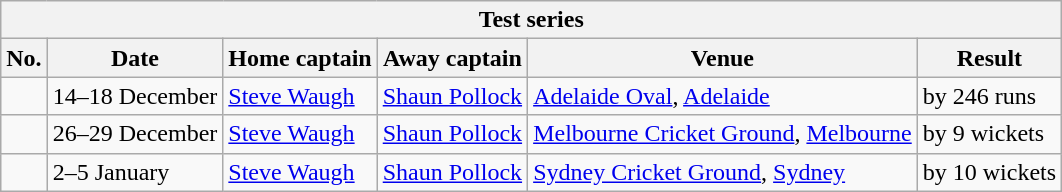<table class="wikitable">
<tr>
<th colspan="9">Test series</th>
</tr>
<tr>
<th>No.</th>
<th>Date</th>
<th>Home captain</th>
<th>Away captain</th>
<th>Venue</th>
<th>Result</th>
</tr>
<tr>
<td></td>
<td>14–18 December</td>
<td><a href='#'>Steve Waugh</a></td>
<td><a href='#'>Shaun Pollock</a></td>
<td><a href='#'>Adelaide Oval</a>, <a href='#'>Adelaide</a></td>
<td> by 246 runs</td>
</tr>
<tr>
<td></td>
<td>26–29 December</td>
<td><a href='#'>Steve Waugh</a></td>
<td><a href='#'>Shaun Pollock</a></td>
<td><a href='#'>Melbourne Cricket Ground</a>, <a href='#'>Melbourne</a></td>
<td> by 9 wickets</td>
</tr>
<tr>
<td></td>
<td>2–5 January</td>
<td><a href='#'>Steve Waugh</a></td>
<td><a href='#'>Shaun Pollock</a></td>
<td><a href='#'>Sydney Cricket Ground</a>, <a href='#'>Sydney</a></td>
<td> by 10 wickets</td>
</tr>
</table>
